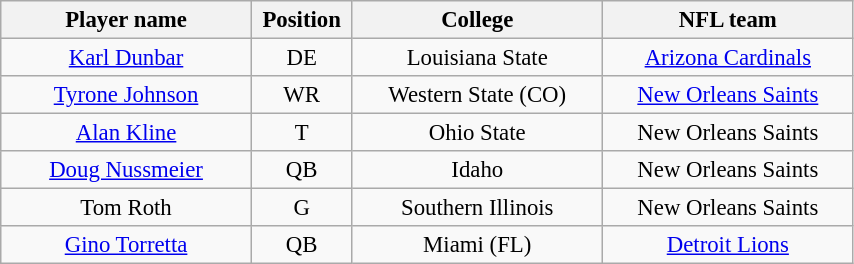<table class="wikitable" style="font-size:95%; text-align:center">
<tr>
<th width="160">Player name</th>
<th width="60">Position</th>
<th width="160">College</th>
<th width="160">NFL team</th>
</tr>
<tr>
<td><a href='#'>Karl Dunbar</a></td>
<td>DE</td>
<td>Louisiana State</td>
<td><a href='#'>Arizona Cardinals</a></td>
</tr>
<tr>
<td><a href='#'>Tyrone Johnson</a></td>
<td>WR</td>
<td>Western State (CO)</td>
<td><a href='#'>New Orleans Saints</a></td>
</tr>
<tr>
<td><a href='#'>Alan Kline</a></td>
<td>T</td>
<td>Ohio State</td>
<td>New Orleans Saints</td>
</tr>
<tr>
<td><a href='#'>Doug Nussmeier</a></td>
<td>QB</td>
<td>Idaho</td>
<td>New Orleans Saints</td>
</tr>
<tr>
<td>Tom Roth</td>
<td>G</td>
<td>Southern Illinois</td>
<td>New Orleans Saints</td>
</tr>
<tr>
<td><a href='#'>Gino Torretta</a></td>
<td>QB</td>
<td>Miami (FL)</td>
<td><a href='#'>Detroit Lions</a></td>
</tr>
</table>
